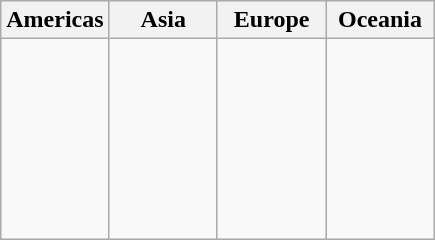<table class=wikitable>
<tr>
<th width=25%>Americas</th>
<th width=25%>Asia</th>
<th width=25%>Europe</th>
<th width=25%>Oceania</th>
</tr>
<tr valign=top>
<td><br><br><br></td>
<td><br><br><br><br> <br> <br><br> </td>
<td>  <br>    <br>  <br>  <br><br>  <br>  <br>   </td>
<td></td>
</tr>
</table>
